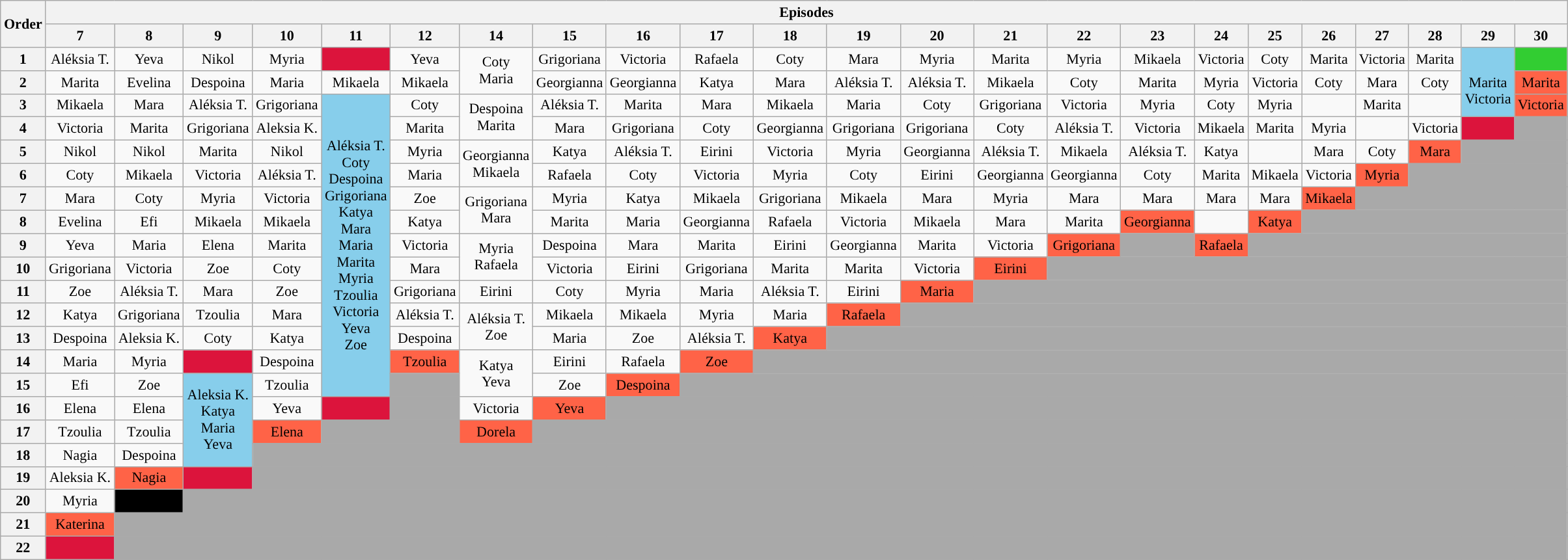<table class="wikitable" style="text-align:center; font-size:92%;">
<tr>
<th rowspan=02>Order</th>
<th colspan=23>Episodes</th>
</tr>
<tr>
<th>7</th>
<th>8</th>
<th>9</th>
<th>10</th>
<th>11</th>
<th>12</th>
<th>14</th>
<th>15</th>
<th>16</th>
<th>17</th>
<th>18</th>
<th>19</th>
<th>20</th>
<th>21</th>
<th>22</th>
<th>23</th>
<th>24</th>
<th>25</th>
<th>26</th>
<th>27</th>
<th>28</th>
<th>29</th>
<th>30</th>
</tr>
<tr>
<th>1</th>
<td>Aléksia T.</td>
<td>Yeva</td>
<td>Nikol</td>
<td>Myria</td>
<td style="background:crimson;"></td>
<td>Yeva</td>
<td rowspan="2">Coty<br>Maria</td>
<td>Grigoriana</td>
<td>Victoria</td>
<td>Rafaela</td>
<td>Coty</td>
<td>Mara</td>
<td>Myria</td>
<td>Marita</td>
<td>Myria</td>
<td>Mikaela</td>
<td>Victoria</td>
<td>Coty</td>
<td>Marita</td>
<td>Victoria</td>
<td>Marita</td>
<td rowspan="3" style="background:skyblue;"><br>Marita<br>Victoria</td>
<td style="background:limegreen;"></td>
</tr>
<tr>
<th>2</th>
<td>Marita</td>
<td>Evelina</td>
<td>Despoina</td>
<td>Maria</td>
<td>Mikaela</td>
<td>Mikaela</td>
<td>Georgianna</td>
<td>Georgianna</td>
<td>Katya</td>
<td>Mara</td>
<td>Aléksia T.</td>
<td>Aléksia T.</td>
<td>Mikaela</td>
<td>Coty</td>
<td>Marita</td>
<td>Myria</td>
<td>Victoria</td>
<td>Coty</td>
<td>Mara</td>
<td>Coty</td>
<td style="background:tomato;">Marita</td>
</tr>
<tr>
<th>3</th>
<td>Mikaela</td>
<td>Mara</td>
<td>Aléksia T.</td>
<td>Grigoriana</td>
<td rowspan="13" style="background:skyblue;">Aléksia T.<br>Coty<br>Despoina<br>Grigoriana<br>Katya<br>Mara<br>Maria<br>Marita<br>Myria<br>Tzoulia<br>Victoria<br>Yeva<br>Zoe</td>
<td>Coty</td>
<td rowspan="2">Despoina<br>Marita</td>
<td>Aléksia T.</td>
<td>Marita</td>
<td>Mara</td>
<td>Mikaela</td>
<td>Maria</td>
<td>Coty</td>
<td>Grigoriana</td>
<td>Victoria</td>
<td>Myria</td>
<td>Coty</td>
<td>Myria</td>
<td></td>
<td>Marita</td>
<td></td>
<td style="background:tomato;">Victoria</td>
</tr>
<tr>
<th>4</th>
<td>Victoria</td>
<td>Marita</td>
<td>Grigoriana</td>
<td>Aleksia K.</td>
<td>Marita</td>
<td>Mara</td>
<td>Grigoriana</td>
<td>Coty</td>
<td>Georgianna</td>
<td>Grigoriana</td>
<td>Grigoriana</td>
<td>Coty</td>
<td>Aléksia T.</td>
<td>Victoria</td>
<td>Mikaela</td>
<td>Marita</td>
<td>Myria</td>
<td></td>
<td>Victoria</td>
<td style="background:crimson;"></td>
<td colspan="2" style="background:darkgray;"></td>
</tr>
<tr>
<th>5</th>
<td>Nikol</td>
<td>Nikol</td>
<td>Marita</td>
<td>Nikol</td>
<td>Myria</td>
<td rowspan="2">Georgianna<br>Mikaela</td>
<td>Katya</td>
<td>Aléksia T.</td>
<td>Eirini</td>
<td>Victoria</td>
<td>Myria</td>
<td>Georgianna</td>
<td>Aléksia T.</td>
<td>Mikaela</td>
<td>Aléksia T.</td>
<td>Katya</td>
<td></td>
<td>Mara</td>
<td>Coty</td>
<td style="background:tomato;">Mara</td>
<td colspan="2" style="background:darkgray;"></td>
</tr>
<tr>
<th>6</th>
<td>Coty</td>
<td>Mikaela</td>
<td>Victoria</td>
<td>Aléksia T.</td>
<td>Maria</td>
<td>Rafaela</td>
<td>Coty</td>
<td>Victoria</td>
<td>Myria</td>
<td>Coty</td>
<td>Eirini</td>
<td>Georgianna</td>
<td>Georgianna</td>
<td>Coty</td>
<td>Marita</td>
<td>Mikaela</td>
<td>Victoria</td>
<td style="background:tomato;">Myria</td>
<td colspan="3" style="background:darkgray;"></td>
</tr>
<tr>
<th>7</th>
<td>Mara</td>
<td>Coty</td>
<td>Myria</td>
<td>Victoria</td>
<td>Zoe</td>
<td rowspan="2">Grigoriana<br>Mara</td>
<td>Myria</td>
<td>Katya</td>
<td>Mikaela</td>
<td>Grigoriana</td>
<td>Mikaela</td>
<td>Mara</td>
<td>Myria</td>
<td>Mara</td>
<td>Mara</td>
<td>Mara</td>
<td>Mara</td>
<td style="background:tomato;">Mikaela</td>
<td colspan="4" style="background:darkgray;"></td>
</tr>
<tr>
<th>8</th>
<td>Evelina</td>
<td>Efi</td>
<td>Mikaela</td>
<td>Mikaela</td>
<td>Katya</td>
<td>Marita</td>
<td>Maria</td>
<td>Georgianna</td>
<td>Rafaela</td>
<td>Victoria</td>
<td>Mikaela</td>
<td>Mara</td>
<td>Marita</td>
<td style="background:tomato;">Georgianna</td>
<td></td>
<td style="background:tomato;">Katya</td>
<td colspan="5" style="background:darkgray;"></td>
</tr>
<tr>
<th>9</th>
<td>Yeva</td>
<td>Maria</td>
<td>Elena</td>
<td>Marita</td>
<td>Victoria</td>
<td rowspan="2">Myria<br>Rafaela</td>
<td>Despoina</td>
<td>Mara</td>
<td>Marita</td>
<td>Eirini</td>
<td>Georgianna</td>
<td>Marita</td>
<td>Victoria</td>
<td style="background:tomato;">Grigoriana</td>
<td style="background:darkgray;"></td>
<td style="background:tomato;">Rafaela</td>
<td colspan="6" style="background:darkgray;"></td>
</tr>
<tr>
<th>10</th>
<td>Grigoriana</td>
<td>Victoria</td>
<td>Zoe</td>
<td>Coty</td>
<td>Mara</td>
<td>Victoria</td>
<td>Eirini</td>
<td>Grigoriana</td>
<td>Marita</td>
<td>Marita</td>
<td>Victoria</td>
<td style="background:tomato;">Eirini</td>
<td colspan="9" style="background:darkgray;"></td>
</tr>
<tr>
<th>11</th>
<td>Zoe</td>
<td>Aléksia T.</td>
<td>Mara</td>
<td>Zoe</td>
<td>Grigoriana</td>
<td>Eirini</td>
<td>Coty</td>
<td>Myria</td>
<td>Maria</td>
<td>Aléksia T.</td>
<td>Eirini</td>
<td style="background:tomato;">Maria</td>
<td colspan="10" style="background:darkgray;"></td>
</tr>
<tr>
<th>12</th>
<td>Katya</td>
<td>Grigoriana</td>
<td>Tzoulia</td>
<td>Mara</td>
<td>Aléksia T.</td>
<td rowspan="2">Aléksia T.<br>Zoe</td>
<td>Mikaela</td>
<td>Mikaela</td>
<td>Myria</td>
<td>Maria</td>
<td style="background:tomato;">Rafaela</td>
<td colspan="11" style="background:darkgray;"></td>
</tr>
<tr>
<th>13</th>
<td>Despoina</td>
<td>Aleksia K.</td>
<td>Coty</td>
<td>Katya</td>
<td>Despoina</td>
<td>Maria</td>
<td>Zoe</td>
<td>Aléksia T.</td>
<td style="background:tomato;">Katya</td>
<td colspan="12" style="background:darkgray;"></td>
</tr>
<tr>
<th>14</th>
<td>Maria</td>
<td>Myria</td>
<td style="background:crimson;"></td>
<td>Despoina</td>
<td style="background:tomato;">Tzoulia</td>
<td rowspan="2">Katya<br>Yeva</td>
<td>Eirini</td>
<td>Rafaela</td>
<td style="background:tomato;">Zoe</td>
<td colspan="13" style="background:darkgray;"></td>
</tr>
<tr>
<th>15</th>
<td>Efi</td>
<td>Zoe</td>
<td rowspan="4" style="background:skyblue;">Aleksia K.<br>Katya<br>Maria<br>Yeva</td>
<td>Tzoulia</td>
<td style="background:darkgray;"></td>
<td>Zoe</td>
<td style="background:tomato;">Despoina</td>
<td colspan="14" style="background:darkgray;"></td>
</tr>
<tr>
<th>16</th>
<td>Elena</td>
<td>Elena</td>
<td>Yeva</td>
<td style="background:crimson;"></td>
<td style="background:darkgray;"></td>
<td>Victoria</td>
<td style="background:tomato;">Yeva</td>
<td colspan="15" style="background:darkgray;"></td>
</tr>
<tr>
<th>17</th>
<td>Tzoulia</td>
<td>Tzoulia</td>
<td style="background:tomato;">Elena</td>
<td colspan="2" style="background:darkgray;"></td>
<td style="background:tomato;">Dorela</td>
<td colspan="16" style="background:darkgray;"></td>
</tr>
<tr>
<th>18</th>
<td>Nagia</td>
<td>Despoina</td>
<td colspan="20" style="background:darkgray;"></td>
</tr>
<tr>
<th>19</th>
<td>Aleksia K.</td>
<td style="background:tomato;">Nagia</td>
<td style="background:crimson;"></td>
<td colspan="20" style="background:darkgray;"></td>
</tr>
<tr>
<th>20</th>
<td>Myria</td>
<td style="background:black;"></td>
<td colspan="21" style="background:darkgray;"></td>
</tr>
<tr>
<th>21</th>
<td style="background:tomato;">Katerina</td>
<td colspan="22" style="background:darkgray;"></td>
</tr>
<tr>
<th>22</th>
<td style="background:crimson;"></td>
<td colspan="22" style="background:darkgray;"></td>
</tr>
</table>
